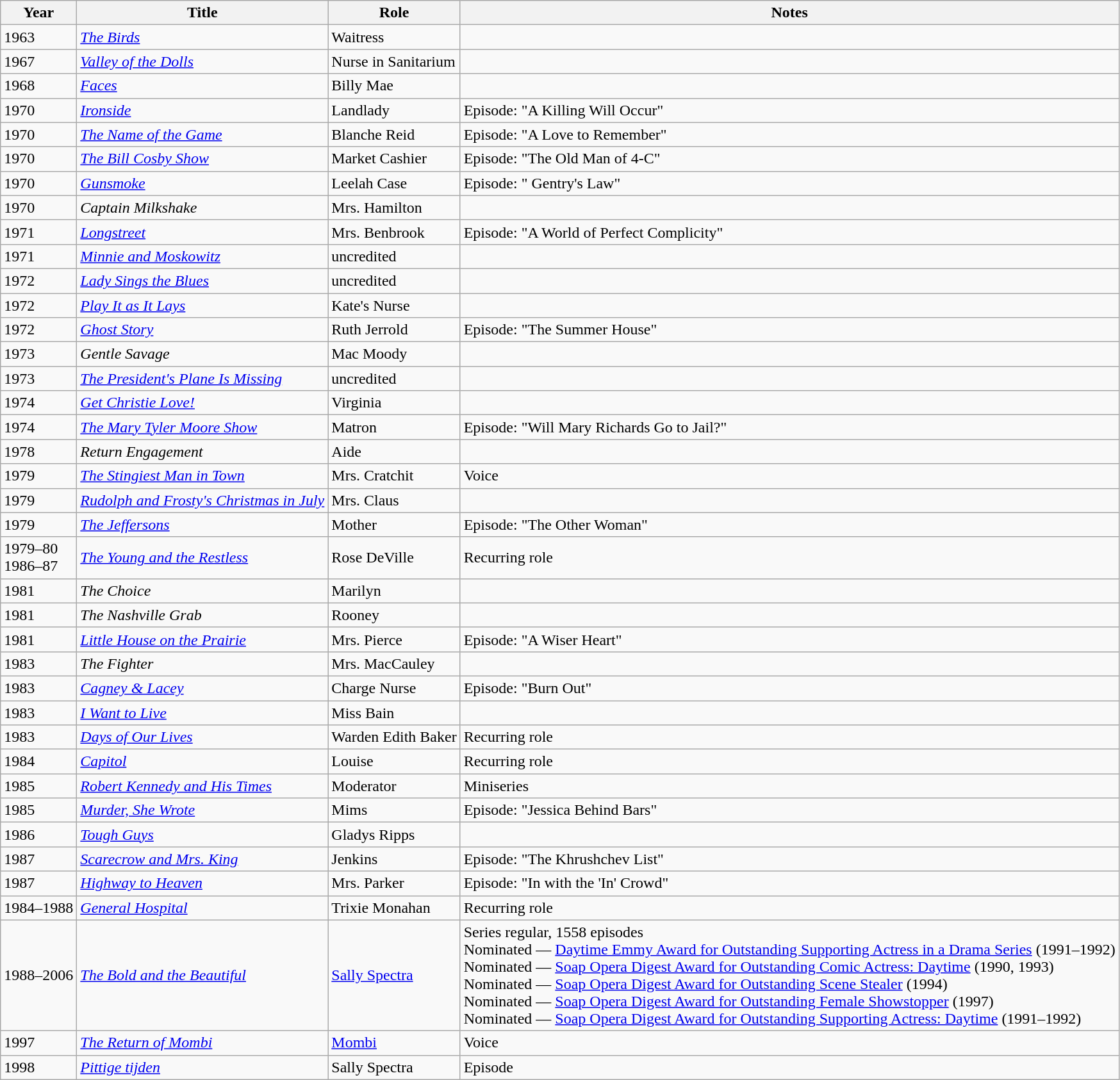<table class="wikitable sortable">
<tr>
<th>Year</th>
<th>Title</th>
<th>Role</th>
<th>Notes</th>
</tr>
<tr>
<td>1963</td>
<td><em><a href='#'>The Birds</a></em></td>
<td>Waitress</td>
<td></td>
</tr>
<tr>
<td>1967</td>
<td><em><a href='#'>Valley of the Dolls</a></em></td>
<td>Nurse in Sanitarium</td>
<td></td>
</tr>
<tr>
<td>1968</td>
<td><em><a href='#'>Faces</a></em></td>
<td>Billy Mae</td>
<td></td>
</tr>
<tr>
<td>1970</td>
<td><em><a href='#'>Ironside</a></em></td>
<td>Landlady</td>
<td>Episode: "A Killing Will Occur"</td>
</tr>
<tr>
<td>1970</td>
<td><em><a href='#'>The Name of the Game</a></em></td>
<td>Blanche Reid</td>
<td>Episode: "A Love to Remember"</td>
</tr>
<tr>
<td>1970</td>
<td><em><a href='#'>The Bill Cosby Show</a></em></td>
<td>Market Cashier</td>
<td>Episode: "The Old Man of 4-C"</td>
</tr>
<tr>
<td>1970</td>
<td><em><a href='#'>Gunsmoke</a></em></td>
<td>Leelah Case</td>
<td>Episode: " Gentry's Law"</td>
</tr>
<tr>
<td>1970</td>
<td><em>Captain Milkshake</em></td>
<td>Mrs. Hamilton</td>
<td></td>
</tr>
<tr>
<td>1971</td>
<td><em><a href='#'>Longstreet</a></em></td>
<td>Mrs. Benbrook</td>
<td>Episode: "A World of Perfect Complicity"</td>
</tr>
<tr>
<td>1971</td>
<td><em><a href='#'>Minnie and Moskowitz</a></em></td>
<td>uncredited</td>
<td></td>
</tr>
<tr>
<td>1972</td>
<td><em><a href='#'>Lady Sings the Blues</a></em></td>
<td>uncredited</td>
<td></td>
</tr>
<tr>
<td>1972</td>
<td><em><a href='#'>Play It as It Lays</a></em></td>
<td>Kate's Nurse</td>
<td></td>
</tr>
<tr>
<td>1972</td>
<td><em><a href='#'>Ghost Story</a></em></td>
<td>Ruth Jerrold</td>
<td>Episode: "The Summer House"</td>
</tr>
<tr>
<td>1973</td>
<td><em>Gentle Savage</em></td>
<td>Mac Moody</td>
</tr>
<tr>
<td>1973</td>
<td><em><a href='#'>The President's Plane Is Missing</a></em></td>
<td>uncredited</td>
<td></td>
</tr>
<tr>
<td>1974</td>
<td><em><a href='#'>Get Christie Love!</a></em></td>
<td>Virginia</td>
<td></td>
</tr>
<tr>
<td>1974</td>
<td><em><a href='#'>The Mary Tyler Moore Show</a></em></td>
<td>Matron</td>
<td>Episode: "Will Mary Richards Go to Jail?"</td>
</tr>
<tr>
<td>1978</td>
<td><em>Return Engagement</em></td>
<td>Aide</td>
<td></td>
</tr>
<tr>
<td>1979</td>
<td><em><a href='#'>The Stingiest Man in Town</a></em></td>
<td>Mrs. Cratchit</td>
<td>Voice</td>
</tr>
<tr>
<td>1979</td>
<td><em><a href='#'>Rudolph and Frosty's Christmas in July</a></em></td>
<td>Mrs. Claus</td>
</tr>
<tr>
<td>1979</td>
<td><em><a href='#'>The Jeffersons</a></em></td>
<td>Mother</td>
<td>Episode: "The Other Woman"</td>
</tr>
<tr>
<td>1979–80<br>1986–87</td>
<td><em><a href='#'>The Young and the Restless</a></em></td>
<td>Rose DeVille</td>
<td>Recurring role</td>
</tr>
<tr>
<td>1981</td>
<td><em>The Choice</em></td>
<td>Marilyn</td>
<td></td>
</tr>
<tr>
<td>1981</td>
<td><em>The Nashville Grab</em></td>
<td>Rooney</td>
<td></td>
</tr>
<tr>
<td>1981</td>
<td><em><a href='#'>Little House on the Prairie</a></em></td>
<td>Mrs. Pierce</td>
<td>Episode: "A Wiser Heart"</td>
</tr>
<tr>
<td>1983</td>
<td><em>The Fighter</em></td>
<td>Mrs. MacCauley</td>
<td></td>
</tr>
<tr>
<td>1983</td>
<td><em><a href='#'>Cagney & Lacey</a></em></td>
<td>Charge Nurse</td>
<td>Episode: "Burn Out"</td>
</tr>
<tr>
<td>1983</td>
<td><em><a href='#'>I Want to Live</a></em></td>
<td>Miss Bain</td>
<td></td>
</tr>
<tr>
<td>1983</td>
<td><em><a href='#'>Days of Our Lives</a></em></td>
<td>Warden Edith Baker</td>
<td>Recurring role</td>
</tr>
<tr>
<td>1984</td>
<td><em><a href='#'>Capitol</a></em></td>
<td>Louise</td>
<td>Recurring role</td>
</tr>
<tr>
<td>1985</td>
<td><em><a href='#'>Robert Kennedy and His Times</a></em></td>
<td>Moderator</td>
<td>Miniseries</td>
</tr>
<tr>
<td>1985</td>
<td><em><a href='#'>Murder, She Wrote</a></em></td>
<td>Mims</td>
<td>Episode: "Jessica Behind Bars"</td>
</tr>
<tr>
<td>1986</td>
<td><em><a href='#'>Tough Guys</a></em></td>
<td>Gladys Ripps</td>
<td></td>
</tr>
<tr>
<td>1987</td>
<td><em><a href='#'>Scarecrow and Mrs. King</a></em></td>
<td>Jenkins</td>
<td>Episode: "The Khrushchev List"</td>
</tr>
<tr>
<td>1987</td>
<td><em><a href='#'>Highway to Heaven</a></em></td>
<td>Mrs. Parker</td>
<td>Episode: "In with the 'In' Crowd"</td>
</tr>
<tr>
<td>1984–1988</td>
<td><em><a href='#'>General Hospital</a></em></td>
<td>Trixie Monahan</td>
<td>Recurring role</td>
</tr>
<tr>
<td>1988–2006</td>
<td><em><a href='#'>The Bold and the Beautiful</a></em></td>
<td><a href='#'>Sally Spectra</a></td>
<td>Series regular, 1558 episodes<br>Nominated — <a href='#'>Daytime Emmy Award for Outstanding Supporting Actress in a Drama Series</a> (1991–1992)<br>Nominated — <a href='#'>Soap Opera Digest Award for Outstanding Comic Actress: Daytime</a> (1990, 1993)<br>Nominated — <a href='#'>Soap Opera Digest Award for Outstanding Scene Stealer</a> (1994)<br>Nominated — <a href='#'>Soap Opera Digest Award for Outstanding Female Showstopper</a> (1997)<br>Nominated — <a href='#'>Soap Opera Digest Award for Outstanding Supporting Actress: Daytime</a> (1991–1992)</td>
</tr>
<tr>
<td>1997</td>
<td><em><a href='#'>The Return of Mombi</a></em></td>
<td><a href='#'>Mombi</a></td>
<td>Voice</td>
</tr>
<tr>
<td>1998</td>
<td><em><a href='#'>Pittige tijden</a></em></td>
<td>Sally Spectra</td>
<td>Episode</td>
</tr>
</table>
